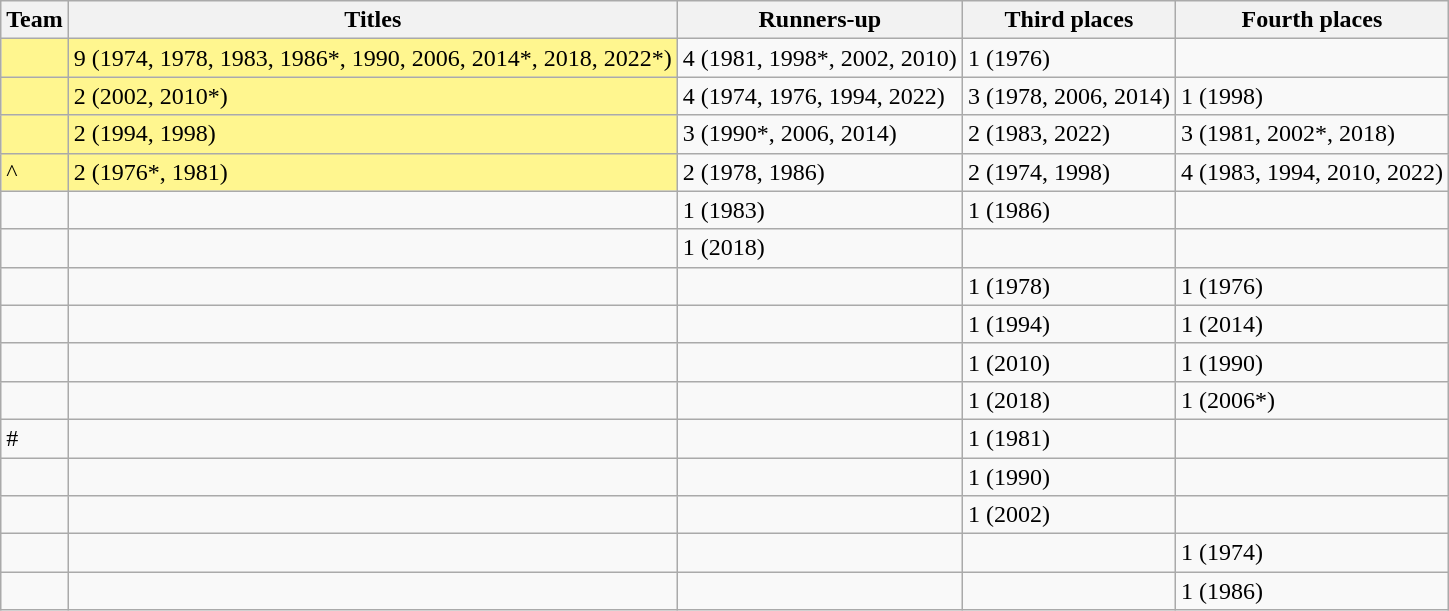<table class=wikitable>
<tr>
<th>Team</th>
<th>Titles</th>
<th>Runners-up</th>
<th>Third places</th>
<th>Fourth places</th>
</tr>
<tr>
<td style=background:#FFF68F></td>
<td style=background:#FFF68F>9 (1974, 1978, 1983, 1986*, 1990, 2006, 2014*, 2018, 2022*)</td>
<td>4 (1981, 1998*, 2002, 2010)</td>
<td>1 (1976)</td>
<td></td>
</tr>
<tr>
<td style=background:#FFF68F></td>
<td style=background:#FFF68F>2 (2002, 2010*)</td>
<td>4 (1974, 1976, 1994, 2022)</td>
<td>3 (1978, 2006, 2014)</td>
<td>1 (1998)</td>
</tr>
<tr>
<td style=background:#FFF68F></td>
<td style=background:#FFF68F>2 (1994, 1998)</td>
<td>3 (1990*, 2006, 2014)</td>
<td>2 (1983, 2022)</td>
<td>3 (1981, 2002*, 2018)</td>
</tr>
<tr>
<td style=background:#FFF68F>^</td>
<td style=background:#FFF68F>2 (1976*, 1981)</td>
<td>2 (1978, 1986)</td>
<td>2 (1974, 1998)</td>
<td>4 (1983, 1994, 2010, 2022)</td>
</tr>
<tr>
<td></td>
<td></td>
<td>1 (1983)</td>
<td>1 (1986)</td>
<td></td>
</tr>
<tr>
<td></td>
<td></td>
<td>1 (2018)</td>
<td></td>
<td></td>
</tr>
<tr>
<td></td>
<td></td>
<td></td>
<td>1 (1978)</td>
<td>1 (1976)</td>
</tr>
<tr>
<td></td>
<td></td>
<td></td>
<td>1 (1994)</td>
<td>1 (2014)</td>
</tr>
<tr>
<td></td>
<td></td>
<td></td>
<td>1 (2010)</td>
<td>1 (1990)</td>
</tr>
<tr>
<td></td>
<td></td>
<td></td>
<td>1 (2018)</td>
<td>1 (2006*)</td>
</tr>
<tr>
<td>#</td>
<td></td>
<td></td>
<td>1 (1981)</td>
<td></td>
</tr>
<tr>
<td></td>
<td></td>
<td></td>
<td>1 (1990)</td>
<td></td>
</tr>
<tr>
<td></td>
<td></td>
<td></td>
<td>1 (2002)</td>
<td></td>
</tr>
<tr>
<td></td>
<td></td>
<td></td>
<td></td>
<td>1 (1974)</td>
</tr>
<tr>
<td></td>
<td></td>
<td></td>
<td></td>
<td>1 (1986)</td>
</tr>
</table>
